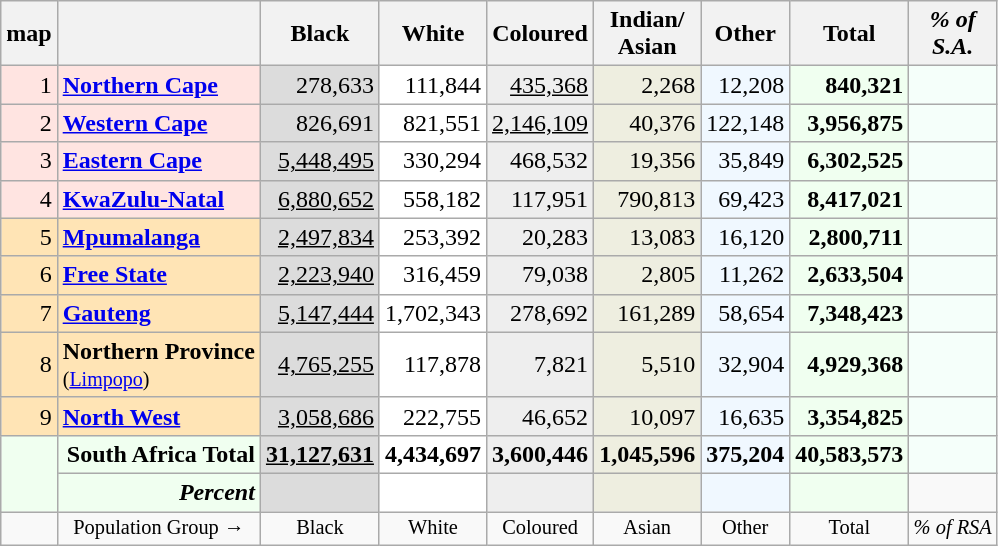<table class="wikitable sortable" style="text-align:right">
<tr>
<th>map</th>
<th></th>
<th>Black</th>
<th>White</th>
<th>Coloured</th>
<th>Indian/<br>Asian</th>
<th>Other</th>
<th>Total</th>
<th><em>% of<br> S.A.</em></th>
</tr>
<tr>
<td style="background:MistyRose">1 </td>
<td style="text-align:left; background:MistyRose"><strong><a href='#'>Northern Cape</a></strong></td>
<td style="background:gainsboro;">278,633</td>
<td style="background:White;">111,844</td>
<td style="background:#eee"><u>435,368</u></td>
<td style="background:#EEEEE0">2,268</td>
<td style="background:AliceBlue">12,208</td>
<td style="background:honeydew"><strong>840,321</strong></td>
<td style="Background:MintCream"></td>
</tr>
<tr>
<td style="background:MistyRose">2 </td>
<td style="text-align:left; background:MistyRose"><strong><a href='#'>Western Cape</a></strong></td>
<td style="background:gainsboro;">826,691</td>
<td style="background:White;">821,551</td>
<td style="background:#eee"><u>2,146,109</u></td>
<td style="background:#EEEEE0">40,376</td>
<td style="background:AliceBlue">122,148</td>
<td style="background:honeydew"><strong>3,956,875</strong></td>
<td style="Background:MintCream"></td>
</tr>
<tr>
<td style="background:MistyRose">3 </td>
<td style="text-align:left; background:MistyRose"><strong><a href='#'>Eastern Cape</a></strong></td>
<td style="background:gainsboro;"><u>5,448,495</u></td>
<td style="background:White;">330,294</td>
<td style="background:#eee">468,532</td>
<td style="background:#EEEEE0">19,356</td>
<td style="background:AliceBlue">35,849</td>
<td style="background:honeydew"><strong>6,302,525</strong></td>
<td style="Background:MintCream"></td>
</tr>
<tr>
<td style="background:MistyRose">4 </td>
<td style="text-align:left; background:MistyRose"><strong><a href='#'>KwaZulu-Natal</a></strong></td>
<td style="background:gainsboro;"><u>6,880,652</u></td>
<td style="background:White;">558,182</td>
<td style="background:#eee">117,951</td>
<td style="background:#EEEEE0">790,813</td>
<td style="background:AliceBlue">69,423</td>
<td style="background:honeydew"><strong>8,417,021</strong></td>
<td style="Background:MintCream"></td>
</tr>
<tr>
<td style="background:Moccasin">5 </td>
<td style="text-align:left; background:Moccasin"><strong><a href='#'>Mpumalanga</a></strong></td>
<td style="background:gainsboro;"><u>2,497,834</u></td>
<td style="background:White;">253,392</td>
<td style="background:#eee">20,283</td>
<td style="background:#EEEEE0">13,083</td>
<td style="background:AliceBlue">16,120</td>
<td style="background:honeydew"><strong>2,800,711</strong></td>
<td style="Background:MintCream"></td>
</tr>
<tr>
<td style="background:Moccasin">6 </td>
<td style="text-align:left; background:Moccasin"><strong><a href='#'>Free State</a></strong></td>
<td style="background:gainsboro;"><u>2,223,940</u></td>
<td style="background:White;">316,459</td>
<td style="background:#eee">79,038</td>
<td style="background:#EEEEE0">2,805</td>
<td style="background:AliceBlue">11,262</td>
<td style="background:honeydew"><strong>2,633,504</strong></td>
<td style="Background:MintCream"></td>
</tr>
<tr>
<td style="background:Moccasin">7 </td>
<td style="text-align:left; background:Moccasin"><strong><a href='#'>Gauteng</a></strong></td>
<td style="background:gainsboro;"><u>5,147,444</u></td>
<td style="background:White;">1,702,343</td>
<td style="background:#eee">278,692</td>
<td style="background:#EEEEE0">161,289</td>
<td style="background:AliceBlue">58,654</td>
<td style="background:honeydew"><strong>7,348,423</strong></td>
<td style="Background:MintCream"></td>
</tr>
<tr>
<td style="background:Moccasin">8 </td>
<td style="text-align:left; background:Moccasin"><strong>Northern Province</strong><br> <small>(<a href='#'>Limpopo</a>)</small></td>
<td style="background:gainsboro;"><u>4,765,255</u></td>
<td style="background:White;">117,878</td>
<td style="background:#eee">7,821</td>
<td style="background:#EEEEE0">5,510</td>
<td style="background:AliceBlue">32,904</td>
<td style="background:honeydew"><strong>4,929,368</strong></td>
<td style="Background:MintCream"></td>
</tr>
<tr>
<td style="background:Moccasin">9 </td>
<td style="text-align:left; background:Moccasin"><strong><a href='#'>North West</a></strong></td>
<td style="background:gainsboro;"><u>3,058,686</u></td>
<td style="background:White;">222,755</td>
<td style="background:#eee">46,652</td>
<td style="background:#EEEEE0">10,097</td>
<td style="background:AliceBlue">16,635</td>
<td style="background:honeydew"><strong>3,354,825</strong></td>
<td style="Background:MintCream"></td>
</tr>
<tr class="sortbottom">
<td rowspan="2" " style="Background:Honeydew"></td>
<td style="Background:Honeydew"><strong>South Africa Total</strong></td>
<td style="background:gainsboro;"><u><strong>31,127,631</strong></u></td>
<td style="background:White;"><strong> 4,434,697</strong></td>
<td style="background:#eee"><strong>3,600,446</strong></td>
<td style="background:#EEEEE0"><strong>1,045,596</strong></td>
<td style="background:AliceBlue"><strong>375,204</strong></td>
<td style="background:honeydew"><strong>40,583,573</strong></td>
<td style="Background:MintCream"></td>
</tr>
<tr class="sortbottom" style+"text-align:left">
<td style="Background:honeydew"><strong><em>Percent</em></strong></td>
<td style="background:gainsboro;"></td>
<td style="background:White;"></td>
<td style="background:#eee"></td>
<td style="background:#EEEEE0"></td>
<td style="background:AliceBlue"></td>
<td style="background:honeydew"></td>
<td></td>
</tr>
<tr class="sortbottom" style="text-align:center; font-size:85%">
<td></td>
<td>Population Group →</td>
<td>Black</td>
<td>White</td>
<td>Coloured</td>
<td>Asian</td>
<td>Other</td>
<td>Total</td>
<td><em>% of RSA</em></td>
</tr>
</table>
